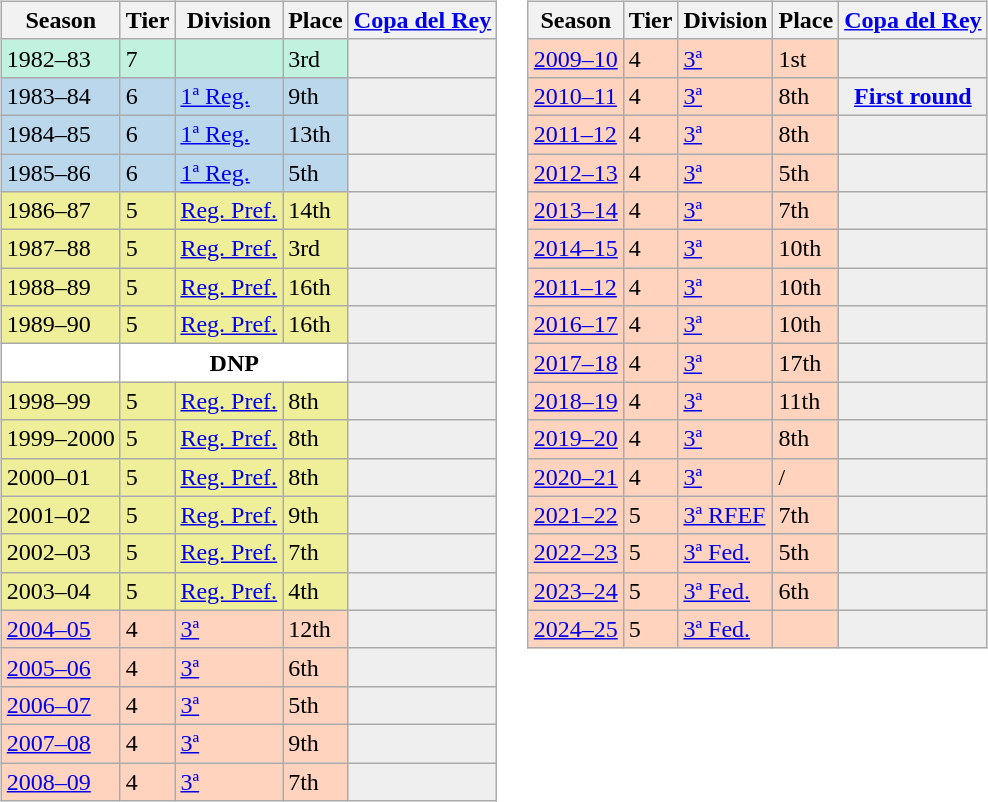<table>
<tr>
<td valign="top" width=49%><br><table class="wikitable">
<tr style="background:#f0f6fa;">
<th>Season</th>
<th>Tier</th>
<th>Division</th>
<th>Place</th>
<th><a href='#'>Copa del Rey</a></th>
</tr>
<tr>
<td style="background:#C0F2DF;">1982–83</td>
<td style="background:#C0F2DF;">7</td>
<td style="background:#C0F2DF;"></td>
<td style="background:#C0F2DF;">3rd</td>
<th style="background:#efefef;"></th>
</tr>
<tr>
<td style="background:#BBD7EC;">1983–84</td>
<td style="background:#BBD7EC;">6</td>
<td style="background:#BBD7EC;"><a href='#'>1ª Reg.</a></td>
<td style="background:#BBD7EC;">9th</td>
<th style="background:#efefef;"></th>
</tr>
<tr>
<td style="background:#BBD7EC;">1984–85</td>
<td style="background:#BBD7EC;">6</td>
<td style="background:#BBD7EC;"><a href='#'>1ª Reg.</a></td>
<td style="background:#BBD7EC;">13th</td>
<th style="background:#efefef;"></th>
</tr>
<tr>
<td style="background:#BBD7EC;">1985–86</td>
<td style="background:#BBD7EC;">6</td>
<td style="background:#BBD7EC;"><a href='#'>1ª Reg.</a></td>
<td style="background:#BBD7EC;">5th</td>
<th style="background:#efefef;"></th>
</tr>
<tr>
<td style="background:#EFEF99;">1986–87</td>
<td style="background:#EFEF99;">5</td>
<td style="background:#EFEF99;"><a href='#'>Reg. Pref.</a></td>
<td style="background:#EFEF99;">14th</td>
<th style="background:#efefef;"></th>
</tr>
<tr>
<td style="background:#EFEF99;">1987–88</td>
<td style="background:#EFEF99;">5</td>
<td style="background:#EFEF99;"><a href='#'>Reg. Pref.</a></td>
<td style="background:#EFEF99;">3rd</td>
<th style="background:#efefef;"></th>
</tr>
<tr>
<td style="background:#EFEF99;">1988–89</td>
<td style="background:#EFEF99;">5</td>
<td style="background:#EFEF99;"><a href='#'>Reg. Pref.</a></td>
<td style="background:#EFEF99;">16th</td>
<th style="background:#efefef;"></th>
</tr>
<tr>
<td style="background:#EFEF99;">1989–90</td>
<td style="background:#EFEF99;">5</td>
<td style="background:#EFEF99;"><a href='#'>Reg. Pref.</a></td>
<td style="background:#EFEF99;">16th</td>
<th style="background:#efefef;"></th>
</tr>
<tr>
<td style="background:#FFFFFF;"></td>
<th style="background:#FFFFFF;" colspan="3">DNP</th>
<th style="background:#efefef;"></th>
</tr>
<tr>
<td style="background:#EFEF99;">1998–99</td>
<td style="background:#EFEF99;">5</td>
<td style="background:#EFEF99;"><a href='#'>Reg. Pref.</a></td>
<td style="background:#EFEF99;">8th</td>
<th style="background:#efefef;"></th>
</tr>
<tr>
<td style="background:#EFEF99;">1999–2000</td>
<td style="background:#EFEF99;">5</td>
<td style="background:#EFEF99;"><a href='#'>Reg. Pref.</a></td>
<td style="background:#EFEF99;">8th</td>
<th style="background:#efefef;"></th>
</tr>
<tr>
<td style="background:#EFEF99;">2000–01</td>
<td style="background:#EFEF99;">5</td>
<td style="background:#EFEF99;"><a href='#'>Reg. Pref.</a></td>
<td style="background:#EFEF99;">8th</td>
<th style="background:#efefef;"></th>
</tr>
<tr>
<td style="background:#EFEF99;">2001–02</td>
<td style="background:#EFEF99;">5</td>
<td style="background:#EFEF99;"><a href='#'>Reg. Pref.</a></td>
<td style="background:#EFEF99;">9th</td>
<th style="background:#efefef;"></th>
</tr>
<tr>
<td style="background:#EFEF99;">2002–03</td>
<td style="background:#EFEF99;">5</td>
<td style="background:#EFEF99;"><a href='#'>Reg. Pref.</a></td>
<td style="background:#EFEF99;">7th</td>
<th style="background:#efefef;"></th>
</tr>
<tr>
<td style="background:#EFEF99;">2003–04</td>
<td style="background:#EFEF99;">5</td>
<td style="background:#EFEF99;"><a href='#'>Reg. Pref.</a></td>
<td style="background:#EFEF99;">4th</td>
<th style="background:#efefef;"></th>
</tr>
<tr>
<td style="background:#FFD3BD;"><a href='#'>2004–05</a></td>
<td style="background:#FFD3BD;">4</td>
<td style="background:#FFD3BD;"><a href='#'>3ª</a></td>
<td style="background:#FFD3BD;">12th</td>
<th style="background:#efefef;"></th>
</tr>
<tr>
<td style="background:#FFD3BD;"><a href='#'>2005–06</a></td>
<td style="background:#FFD3BD;">4</td>
<td style="background:#FFD3BD;"><a href='#'>3ª</a></td>
<td style="background:#FFD3BD;">6th</td>
<th style="background:#efefef;"></th>
</tr>
<tr>
<td style="background:#FFD3BD;"><a href='#'>2006–07</a></td>
<td style="background:#FFD3BD;">4</td>
<td style="background:#FFD3BD;"><a href='#'>3ª</a></td>
<td style="background:#FFD3BD;">5th</td>
<th style="background:#efefef;"></th>
</tr>
<tr>
<td style="background:#FFD3BD;"><a href='#'>2007–08</a></td>
<td style="background:#FFD3BD;">4</td>
<td style="background:#FFD3BD;"><a href='#'>3ª</a></td>
<td style="background:#FFD3BD;">9th</td>
<th style="background:#efefef;"></th>
</tr>
<tr>
<td style="background:#FFD3BD;"><a href='#'>2008–09</a></td>
<td style="background:#FFD3BD;">4</td>
<td style="background:#FFD3BD;"><a href='#'>3ª</a></td>
<td style="background:#FFD3BD;">7th</td>
<td style="background:#efefef;"></td>
</tr>
</table>
</td>
<td valign="top" width=51%><br><table class="wikitable">
<tr style="background:#f0f6fa;">
<th>Season</th>
<th>Tier</th>
<th>Division</th>
<th>Place</th>
<th><a href='#'>Copa del Rey</a></th>
</tr>
<tr>
<td style="background:#FFD3BD;"><a href='#'>2009–10</a></td>
<td style="background:#FFD3BD;">4</td>
<td style="background:#FFD3BD;"><a href='#'>3ª</a></td>
<td style="background:#FFD3BD;">1st</td>
<td style="background:#efefef;"></td>
</tr>
<tr>
<td style="background:#FFD3BD;"><a href='#'>2010–11</a></td>
<td style="background:#FFD3BD;">4</td>
<td style="background:#FFD3BD;"><a href='#'>3ª</a></td>
<td style="background:#FFD3BD;">8th</td>
<th style="background:#efefef;"><a href='#'>First round</a></th>
</tr>
<tr>
<td style="background:#FFD3BD;"><a href='#'>2011–12</a></td>
<td style="background:#FFD3BD;">4</td>
<td style="background:#FFD3BD;"><a href='#'>3ª</a></td>
<td style="background:#FFD3BD;">8th</td>
<th style="background:#efefef;"></th>
</tr>
<tr>
<td style="background:#FFD3BD;"><a href='#'>2012–13</a></td>
<td style="background:#FFD3BD;">4</td>
<td style="background:#FFD3BD;"><a href='#'>3ª</a></td>
<td style="background:#FFD3BD;">5th</td>
<th style="background:#efefef;"></th>
</tr>
<tr>
<td style="background:#FFD3BD;"><a href='#'>2013–14</a></td>
<td style="background:#FFD3BD;">4</td>
<td style="background:#FFD3BD;"><a href='#'>3ª</a></td>
<td style="background:#FFD3BD;">7th</td>
<th style="background:#efefef;"></th>
</tr>
<tr>
<td style="background:#FFD3BD;"><a href='#'>2014–15</a></td>
<td style="background:#FFD3BD;">4</td>
<td style="background:#FFD3BD;"><a href='#'>3ª</a></td>
<td style="background:#FFD3BD;">10th</td>
<th style="background:#efefef;"></th>
</tr>
<tr>
<td style="background:#FFD3BD;"><a href='#'>2011–12</a></td>
<td style="background:#FFD3BD;">4</td>
<td style="background:#FFD3BD;"><a href='#'>3ª</a></td>
<td style="background:#FFD3BD;">10th</td>
<th style="background:#efefef;"></th>
</tr>
<tr>
<td style="background:#FFD3BD;"><a href='#'>2016–17</a></td>
<td style="background:#FFD3BD;">4</td>
<td style="background:#FFD3BD;"><a href='#'>3ª</a></td>
<td style="background:#FFD3BD;">10th</td>
<th style="background:#efefef;"></th>
</tr>
<tr>
<td style="background:#FFD3BD;"><a href='#'>2017–18</a></td>
<td style="background:#FFD3BD;">4</td>
<td style="background:#FFD3BD;"><a href='#'>3ª</a></td>
<td style="background:#FFD3BD;">17th</td>
<th style="background:#efefef;"></th>
</tr>
<tr>
<td style="background:#FFD3BD;"><a href='#'>2018–19</a></td>
<td style="background:#FFD3BD;">4</td>
<td style="background:#FFD3BD;"><a href='#'>3ª</a></td>
<td style="background:#FFD3BD;">11th</td>
<th style="background:#efefef;"></th>
</tr>
<tr>
<td style="background:#FFD3BD;"><a href='#'>2019–20</a></td>
<td style="background:#FFD3BD;">4</td>
<td style="background:#FFD3BD;"><a href='#'>3ª</a></td>
<td style="background:#FFD3BD;">8th</td>
<th style="background:#efefef;"></th>
</tr>
<tr>
<td style="background:#FFD3BD;"><a href='#'>2020–21</a></td>
<td style="background:#FFD3BD;">4</td>
<td style="background:#FFD3BD;"><a href='#'>3ª</a></td>
<td style="background:#FFD3BD;"> / </td>
<th style="background:#efefef;"></th>
</tr>
<tr>
<td style="background:#FFD3BD;"><a href='#'>2021–22</a></td>
<td style="background:#FFD3BD;">5</td>
<td style="background:#FFD3BD;"><a href='#'>3ª RFEF</a></td>
<td style="background:#FFD3BD;">7th</td>
<th style="background:#efefef;"></th>
</tr>
<tr>
<td style="background:#FFD3BD;"><a href='#'>2022–23</a></td>
<td style="background:#FFD3BD;">5</td>
<td style="background:#FFD3BD;"><a href='#'>3ª Fed.</a></td>
<td style="background:#FFD3BD;">5th</td>
<th style="background:#efefef;"></th>
</tr>
<tr>
<td style="background:#FFD3BD;"><a href='#'>2023–24</a></td>
<td style="background:#FFD3BD;">5</td>
<td style="background:#FFD3BD;"><a href='#'>3ª Fed.</a></td>
<td style="background:#FFD3BD;">6th</td>
<th style="background:#efefef;"></th>
</tr>
<tr>
<td style="background:#FFD3BD;"><a href='#'>2024–25</a></td>
<td style="background:#FFD3BD;">5</td>
<td style="background:#FFD3BD;"><a href='#'>3ª Fed.</a></td>
<td style="background:#FFD3BD;"></td>
<th style="background:#efefef;"></th>
</tr>
</table>
</td>
</tr>
</table>
